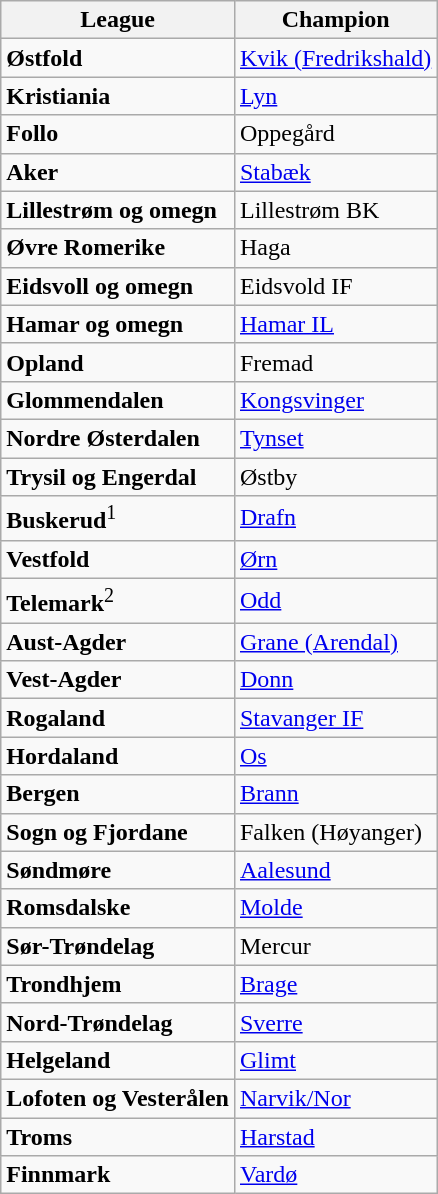<table class="wikitable">
<tr>
<th>League</th>
<th>Champion</th>
</tr>
<tr>
<td><strong>Østfold</strong></td>
<td><a href='#'>Kvik (Fredrikshald)</a></td>
</tr>
<tr>
<td><strong>Kristiania</strong></td>
<td><a href='#'>Lyn</a></td>
</tr>
<tr>
<td><strong>Follo</strong></td>
<td>Oppegård</td>
</tr>
<tr>
<td><strong>Aker</strong></td>
<td><a href='#'>Stabæk</a></td>
</tr>
<tr>
<td><strong>Lillestrøm og omegn</strong></td>
<td>Lillestrøm BK</td>
</tr>
<tr>
<td><strong>Øvre Romerike</strong></td>
<td>Haga</td>
</tr>
<tr>
<td><strong>Eidsvoll og omegn</strong></td>
<td>Eidsvold IF</td>
</tr>
<tr>
<td><strong>Hamar og omegn</strong></td>
<td><a href='#'>Hamar IL</a></td>
</tr>
<tr>
<td><strong>Opland</strong></td>
<td>Fremad</td>
</tr>
<tr>
<td><strong>Glommendalen</strong></td>
<td><a href='#'>Kongsvinger</a></td>
</tr>
<tr>
<td><strong>Nordre Østerdalen</strong></td>
<td><a href='#'>Tynset</a></td>
</tr>
<tr>
<td><strong>Trysil og Engerdal</strong></td>
<td>Østby</td>
</tr>
<tr>
<td><strong>Buskerud</strong><sup>1</sup></td>
<td><a href='#'>Drafn</a></td>
</tr>
<tr>
<td><strong>Vestfold</strong></td>
<td><a href='#'>Ørn</a></td>
</tr>
<tr>
<td><strong>Telemark</strong><sup>2</sup></td>
<td><a href='#'>Odd</a></td>
</tr>
<tr>
<td><strong>Aust-Agder</strong></td>
<td><a href='#'>Grane (Arendal)</a></td>
</tr>
<tr>
<td><strong>Vest-Agder</strong></td>
<td><a href='#'>Donn</a></td>
</tr>
<tr>
<td><strong>Rogaland</strong></td>
<td><a href='#'>Stavanger IF</a></td>
</tr>
<tr>
<td><strong>Hordaland</strong></td>
<td><a href='#'>Os</a></td>
</tr>
<tr>
<td><strong>Bergen</strong></td>
<td><a href='#'>Brann</a></td>
</tr>
<tr>
<td><strong>Sogn og Fjordane</strong></td>
<td>Falken (Høyanger)</td>
</tr>
<tr>
<td><strong>Søndmøre</strong></td>
<td><a href='#'>Aalesund</a></td>
</tr>
<tr>
<td><strong>Romsdalske</strong></td>
<td><a href='#'>Molde</a></td>
</tr>
<tr>
<td><strong>Sør-Trøndelag</strong></td>
<td>Mercur</td>
</tr>
<tr>
<td><strong>Trondhjem</strong></td>
<td><a href='#'>Brage</a></td>
</tr>
<tr>
<td><strong>Nord-Trøndelag</strong></td>
<td><a href='#'>Sverre</a></td>
</tr>
<tr>
<td><strong>Helgeland</strong></td>
<td><a href='#'>Glimt</a></td>
</tr>
<tr>
<td><strong>Lofoten og Vesterålen</strong></td>
<td><a href='#'>Narvik/Nor</a></td>
</tr>
<tr>
<td><strong>Troms</strong></td>
<td><a href='#'>Harstad</a></td>
</tr>
<tr>
<td><strong>Finnmark</strong></td>
<td><a href='#'>Vardø</a></td>
</tr>
</table>
